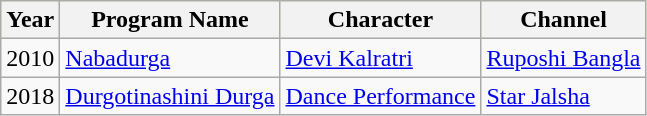<table class="wikitable">
<tr style="background:#ff9; text-align:center;">
<th>Year</th>
<th>Program Name</th>
<th>Character</th>
<th>Channel</th>
</tr>
<tr>
<td>2010</td>
<td><a href='#'>Nabadurga</a></td>
<td><a href='#'>Devi Kalratri</a></td>
<td><a href='#'>Ruposhi Bangla</a></td>
</tr>
<tr>
<td>2018</td>
<td><a href='#'>Durgotinashini Durga</a></td>
<td><a href='#'>Dance Performance</a></td>
<td><a href='#'>Star Jalsha</a></td>
</tr>
</table>
